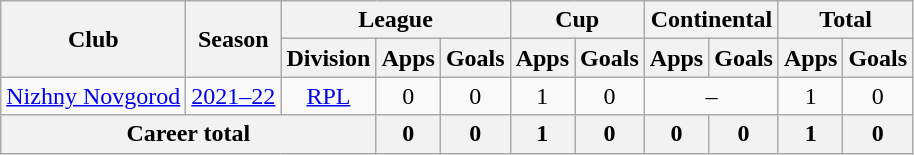<table class="wikitable" style="text-align: center;">
<tr>
<th rowspan=2>Club</th>
<th rowspan=2>Season</th>
<th colspan=3>League</th>
<th colspan=2>Cup</th>
<th colspan=2>Continental</th>
<th colspan=2>Total</th>
</tr>
<tr>
<th>Division</th>
<th>Apps</th>
<th>Goals</th>
<th>Apps</th>
<th>Goals</th>
<th>Apps</th>
<th>Goals</th>
<th>Apps</th>
<th>Goals</th>
</tr>
<tr>
<td><a href='#'>Nizhny Novgorod</a></td>
<td><a href='#'>2021–22</a></td>
<td><a href='#'>RPL</a></td>
<td>0</td>
<td>0</td>
<td>1</td>
<td>0</td>
<td colspan=2>–</td>
<td>1</td>
<td>0</td>
</tr>
<tr>
<th colspan=3>Career total</th>
<th>0</th>
<th>0</th>
<th>1</th>
<th>0</th>
<th>0</th>
<th>0</th>
<th>1</th>
<th>0</th>
</tr>
</table>
